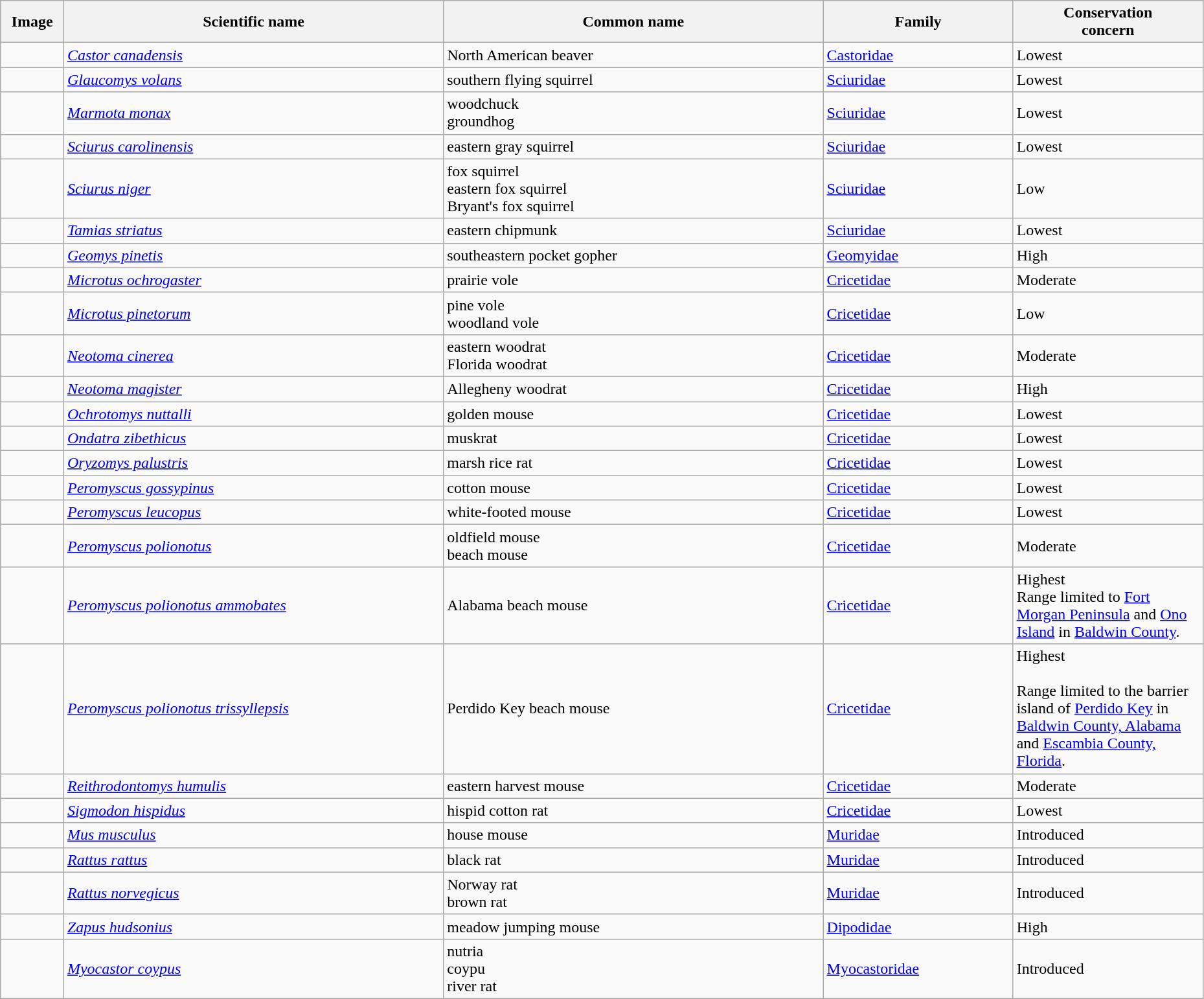<table class="wikitable sortable" style="width:98%">
<tr>
<th width = 5% class="unsortable"><strong>Image</strong></th>
<th width = 30%><strong>Scientific name</strong></th>
<th width = 30%><strong>Common name</strong></th>
<th width = 15%><strong>Family</strong></th>
<th width = 15%><strong>Conservation<br>concern</strong></th>
</tr>
<tr>
<td></td>
<td><em><a href='#'>Castor canadensis</a></em></td>
<td>North American beaver</td>
<td><a href='#'>Castoridae</a></td>
<td>Lowest</td>
</tr>
<tr>
<td></td>
<td><em><a href='#'>Glaucomys volans</a></em></td>
<td>southern flying squirrel</td>
<td><a href='#'>Sciuridae</a></td>
<td>Lowest</td>
</tr>
<tr>
<td></td>
<td><em><a href='#'>Marmota monax</a></em></td>
<td>woodchuck<br>groundhog</td>
<td><a href='#'>Sciuridae</a></td>
<td>Lowest</td>
</tr>
<tr>
<td></td>
<td><em><a href='#'>Sciurus carolinensis</a></em></td>
<td>eastern gray squirrel</td>
<td><a href='#'>Sciuridae</a></td>
<td>Lowest</td>
</tr>
<tr>
<td></td>
<td><em><a href='#'>Sciurus niger</a></em></td>
<td>fox squirrel<br>eastern fox squirrel<br>Bryant's fox squirrel</td>
<td><a href='#'>Sciuridae</a></td>
<td>Low</td>
</tr>
<tr>
<td></td>
<td><em><a href='#'>Tamias striatus</a></em></td>
<td>eastern chipmunk</td>
<td><a href='#'>Sciuridae</a></td>
<td>Lowest</td>
</tr>
<tr>
<td></td>
<td><em><a href='#'>Geomys pinetis</a></em></td>
<td>southeastern pocket gopher</td>
<td><a href='#'>Geomyidae</a></td>
<td>High</td>
</tr>
<tr>
<td></td>
<td><em><a href='#'>Microtus ochrogaster</a></em></td>
<td>prairie vole</td>
<td><a href='#'>Cricetidae</a></td>
<td>Moderate</td>
</tr>
<tr>
<td></td>
<td><em><a href='#'>Microtus pinetorum</a></em></td>
<td>pine vole<br>woodland vole</td>
<td><a href='#'>Cricetidae</a></td>
<td>Low</td>
</tr>
<tr>
<td></td>
<td><em><a href='#'>Neotoma cinerea</a></em></td>
<td>eastern woodrat<br>Florida woodrat</td>
<td><a href='#'>Cricetidae</a></td>
<td>Moderate</td>
</tr>
<tr>
<td></td>
<td><em><a href='#'>Neotoma magister</a></em></td>
<td>Allegheny woodrat</td>
<td><a href='#'>Cricetidae</a></td>
<td>High</td>
</tr>
<tr>
<td></td>
<td><em><a href='#'>Ochrotomys nuttalli</a></em></td>
<td>golden mouse</td>
<td><a href='#'>Cricetidae</a></td>
<td>Lowest</td>
</tr>
<tr>
<td></td>
<td><em><a href='#'>Ondatra zibethicus</a></em></td>
<td>muskrat</td>
<td><a href='#'>Cricetidae</a></td>
<td>Lowest</td>
</tr>
<tr>
<td></td>
<td><em><a href='#'>Oryzomys palustris</a></em></td>
<td>marsh rice rat</td>
<td><a href='#'>Cricetidae</a></td>
<td>Lowest</td>
</tr>
<tr>
<td></td>
<td><em><a href='#'>Peromyscus gossypinus</a></em></td>
<td>cotton mouse</td>
<td><a href='#'>Cricetidae</a></td>
<td>Lowest</td>
</tr>
<tr>
<td></td>
<td><em><a href='#'>Peromyscus leucopus</a></em></td>
<td>white-footed mouse</td>
<td><a href='#'>Cricetidae</a></td>
<td>Lowest</td>
</tr>
<tr>
<td></td>
<td><em><a href='#'>Peromyscus polionotus</a></em></td>
<td>oldfield mouse<br>beach mouse</td>
<td><a href='#'>Cricetidae</a></td>
<td>Moderate</td>
</tr>
<tr>
<td></td>
<td><em><a href='#'>Peromyscus polionotus ammobates</a></em></td>
<td>Alabama beach mouse</td>
<td><a href='#'>Cricetidae</a></td>
<td>Highest<br>Range limited to <a href='#'>Fort Morgan Peninsula</a> and <a href='#'>Ono Island</a> in <a href='#'>Baldwin County</a>.</td>
</tr>
<tr>
<td></td>
<td><em><a href='#'>Peromyscus polionotus trissyllepsis</a></em></td>
<td>Perdido Key beach mouse</td>
<td><a href='#'>Cricetidae</a></td>
<td>Highest<br><br>Range limited to the barrier island of <a href='#'>Perdido Key</a> in <a href='#'>Baldwin County, Alabama</a> and <a href='#'>Escambia County, Florida</a>.</td>
</tr>
<tr>
<td></td>
<td><em><a href='#'>Reithrodontomys humulis</a></em></td>
<td>eastern harvest mouse</td>
<td><a href='#'>Cricetidae</a></td>
<td>Moderate</td>
</tr>
<tr>
<td></td>
<td><em><a href='#'>Sigmodon hispidus</a></em></td>
<td>hispid cotton rat</td>
<td><a href='#'>Cricetidae</a></td>
<td>Lowest</td>
</tr>
<tr>
<td></td>
<td><em><a href='#'>Mus musculus</a></em></td>
<td>house mouse</td>
<td><a href='#'>Muridae</a></td>
<td>Introduced</td>
</tr>
<tr>
<td></td>
<td><em><a href='#'>Rattus rattus</a></em></td>
<td>black rat</td>
<td><a href='#'>Muridae</a></td>
<td>Introduced</td>
</tr>
<tr>
<td></td>
<td><em><a href='#'>Rattus norvegicus</a></em></td>
<td>Norway rat<br>brown rat</td>
<td><a href='#'>Muridae</a></td>
<td>Introduced</td>
</tr>
<tr>
<td></td>
<td><em><a href='#'>Zapus hudsonius</a></em></td>
<td>meadow jumping mouse</td>
<td><a href='#'>Dipodidae</a></td>
<td>High</td>
</tr>
<tr>
<td></td>
<td><em><a href='#'>Myocastor coypus</a></em></td>
<td>nutria<br>coypu<br>river rat</td>
<td><a href='#'>Myocastoridae</a></td>
<td>Introduced</td>
</tr>
</table>
